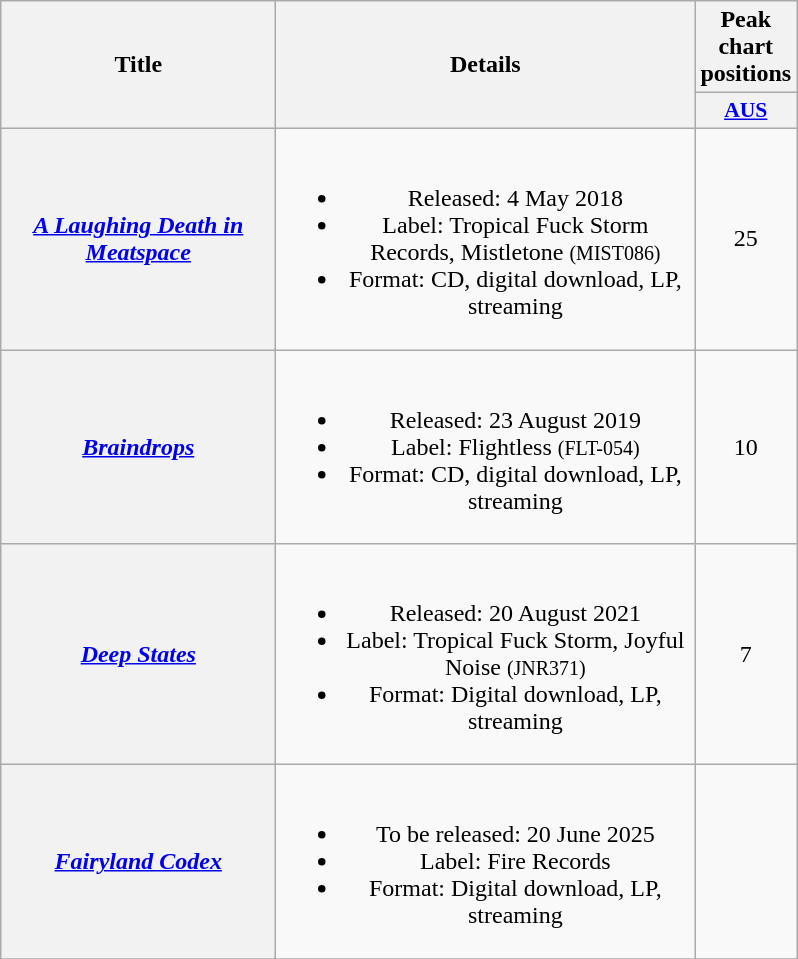<table class="wikitable plainrowheaders" style="text-align:center;" border="1">
<tr>
<th scope="col" rowspan="2" style="width:11em;">Title</th>
<th scope="col" rowspan="2" style="width:17em;">Details</th>
<th scope="col" colspan="1">Peak chart positions</th>
</tr>
<tr>
<th scope="col" style="width:3em;font-size:90%;"><a href='#'>AUS</a><br></th>
</tr>
<tr>
<th scope="row"><em><a href='#'>A Laughing Death in Meatspace</a></em></th>
<td><br><ul><li>Released: 4 May 2018</li><li>Label: Tropical Fuck Storm Records, Mistletone <small>(MIST086)</small></li><li>Format: CD, digital download, LP, streaming</li></ul></td>
<td>25</td>
</tr>
<tr>
<th scope="row"><em><a href='#'>Braindrops</a></em></th>
<td><br><ul><li>Released: 23 August 2019</li><li>Label: Flightless <small>(FLT-054)</small></li><li>Format: CD, digital download, LP, streaming</li></ul></td>
<td>10</td>
</tr>
<tr>
<th scope="row"><em><a href='#'>Deep States</a></em></th>
<td><br><ul><li>Released: 20 August 2021</li><li>Label: Tropical Fuck Storm, Joyful Noise <small>(JNR371)</small></li><li>Format: Digital download, LP, streaming</li></ul></td>
<td>7<br></td>
</tr>
<tr>
<th scope="row"><em><a href='#'>Fairyland Codex</a></em></th>
<td><br><ul><li>To be released: 20 June 2025</li><li>Label: Fire Records</li><li>Format: Digital download, LP, streaming</li></ul></td>
<td></td>
</tr>
<tr>
</tr>
</table>
